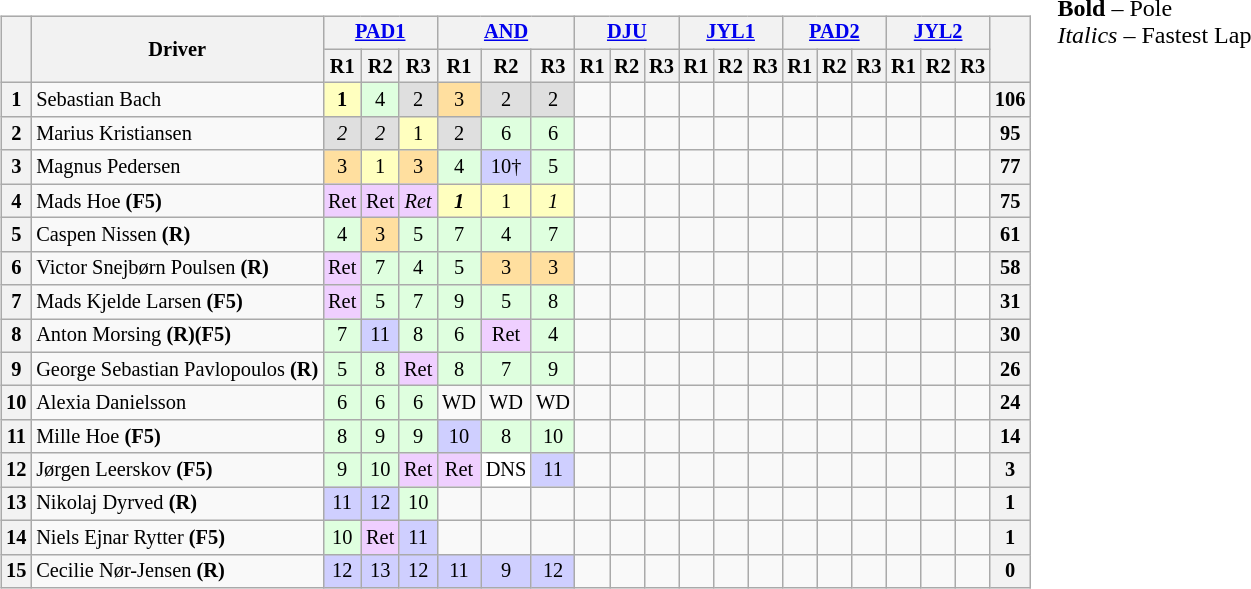<table>
<tr>
<td style="vertical-align:top"><br><table class="wikitable" style="font-size: 85%; text-align:center">
<tr>
<th rowspan=2></th>
<th rowspan=2>Driver</th>
<th colspan=3><a href='#'>PAD1</a><br></th>
<th colspan=3><a href='#'>AND</a><br></th>
<th colspan=3><a href='#'>DJU</a><br></th>
<th colspan=3><a href='#'>JYL1</a><br></th>
<th colspan=3><a href='#'>PAD2</a><br></th>
<th colspan=3><a href='#'>JYL2</a><br></th>
<th rowspan=2></th>
</tr>
<tr>
<th>R1</th>
<th>R2</th>
<th>R3</th>
<th>R1</th>
<th>R2</th>
<th>R3</th>
<th>R1</th>
<th>R2</th>
<th>R3</th>
<th>R1</th>
<th>R2</th>
<th>R3</th>
<th>R1</th>
<th>R2</th>
<th>R3</th>
<th>R1</th>
<th>R2</th>
<th>R3</th>
</tr>
<tr>
<th>1</th>
<td style="text-align:left"> Sebastian Bach</td>
<td style="background:#ffffbf;"><strong>1</strong></td>
<td style="background:#dfffdf;">4</td>
<td style="background:#dfdfdf;">2</td>
<td style="background:#ffdf9f;">3</td>
<td style="background:#dfdfdf;">2</td>
<td style="background:#dfdfdf;">2</td>
<td></td>
<td></td>
<td></td>
<td></td>
<td></td>
<td></td>
<td></td>
<td></td>
<td></td>
<td></td>
<td></td>
<td></td>
<th>106</th>
</tr>
<tr>
<th>2</th>
<td style="text-align:left"> Marius Kristiansen</td>
<td style="background:#dfdfdf;"><em>2</em></td>
<td style="background:#dfdfdf;"><em>2</em></td>
<td style="background:#ffffbf;">1</td>
<td style="background:#dfdfdf;">2</td>
<td style="background:#dfffdf;">6</td>
<td style="background:#dfffdf;">6</td>
<td></td>
<td></td>
<td></td>
<td></td>
<td></td>
<td></td>
<td></td>
<td></td>
<td></td>
<td></td>
<td></td>
<td></td>
<th>95</th>
</tr>
<tr>
<th>3</th>
<td style="text-align:left"> Magnus Pedersen</td>
<td style="background:#ffdf9f;">3</td>
<td style="background:#ffffbf;">1</td>
<td style="background:#ffdf9f;">3</td>
<td style="background:#dfffdf;">4</td>
<td style="background:#cfcfff;">10†</td>
<td style="background:#dfffdf;">5</td>
<td></td>
<td></td>
<td></td>
<td></td>
<td></td>
<td></td>
<td></td>
<td></td>
<td></td>
<td></td>
<td></td>
<td></td>
<th>77</th>
</tr>
<tr>
<th>4</th>
<td style="text-align:left"> Mads Hoe <strong>(F5)</strong></td>
<td style="background:#efcfff;">Ret</td>
<td style="background:#efcfff;">Ret</td>
<td style="background:#efcfff;"><em>Ret</em></td>
<td style="background:#ffffbf;"><strong><em>1</em></strong></td>
<td style="background:#ffffbf;">1</td>
<td style="background:#ffffbf;"><em>1</em></td>
<td></td>
<td></td>
<td></td>
<td></td>
<td></td>
<td></td>
<td></td>
<td></td>
<td></td>
<td></td>
<td></td>
<td></td>
<th>75</th>
</tr>
<tr>
<th>5</th>
<td style="text-align:left"> Caspen Nissen <strong>(R)</strong></td>
<td style="background:#dfffdf;">4</td>
<td style="background:#ffdf9f;">3</td>
<td style="background:#dfffdf;">5</td>
<td style="background:#dfffdf;">7</td>
<td style="background:#dfffdf;">4</td>
<td style="background:#dfffdf;">7</td>
<td></td>
<td></td>
<td></td>
<td></td>
<td></td>
<td></td>
<td></td>
<td></td>
<td></td>
<td></td>
<td></td>
<td></td>
<th>61</th>
</tr>
<tr>
<th>6</th>
<td style="text-align:left"> Victor Snejbørn Poulsen <strong>(R)</strong></td>
<td style="background:#efcfff;">Ret</td>
<td style="background:#dfffdf;">7</td>
<td style="background:#dfffdf;">4</td>
<td style="background:#dfffdf;">5</td>
<td style="background:#ffdf9f;">3</td>
<td style="background:#ffdf9f;">3</td>
<td></td>
<td></td>
<td></td>
<td></td>
<td></td>
<td></td>
<td></td>
<td></td>
<td></td>
<td></td>
<td></td>
<td></td>
<th>58</th>
</tr>
<tr>
<th>7</th>
<td style="text-align:left"> Mads Kjelde Larsen <strong>(F5)</strong></td>
<td style="background:#efcfff;">Ret</td>
<td style="background:#dfffdf;">5</td>
<td style="background:#dfffdf;">7</td>
<td style="background:#dfffdf;">9</td>
<td style="background:#dfffdf;">5</td>
<td style="background:#dfffdf;">8</td>
<td></td>
<td></td>
<td></td>
<td></td>
<td></td>
<td></td>
<td></td>
<td></td>
<td></td>
<td></td>
<td></td>
<td></td>
<th>31</th>
</tr>
<tr>
<th>8</th>
<td style="text-align:left"> Anton Morsing <strong>(R)(F5)</strong></td>
<td style="background:#dfffdf;">7</td>
<td style="background:#cfcfff;">11</td>
<td style="background:#dfffdf;">8</td>
<td style="background:#dfffdf;">6</td>
<td style="background:#efcfff;">Ret</td>
<td style="background:#dfffdf;">4</td>
<td></td>
<td></td>
<td></td>
<td></td>
<td></td>
<td></td>
<td></td>
<td></td>
<td></td>
<td></td>
<td></td>
<td></td>
<th>30</th>
</tr>
<tr>
<th>9</th>
<td style="text-align:left"> George Sebastian Pavlopoulos <strong>(R)</strong></td>
<td style="background:#dfffdf;">5</td>
<td style="background:#dfffdf;">8</td>
<td style="background:#efcfff;">Ret</td>
<td style="background:#dfffdf;">8</td>
<td style="background:#dfffdf;">7</td>
<td style="background:#dfffdf;">9</td>
<td></td>
<td></td>
<td></td>
<td></td>
<td></td>
<td></td>
<td></td>
<td></td>
<td></td>
<td></td>
<td></td>
<td></td>
<th>26</th>
</tr>
<tr>
<th>10</th>
<td style="text-align:left"> Alexia Danielsson</td>
<td style="background:#dfffdf;">6</td>
<td style="background:#dfffdf;">6</td>
<td style="background:#dfffdf;">6</td>
<td>WD</td>
<td>WD</td>
<td>WD</td>
<td></td>
<td></td>
<td></td>
<td></td>
<td></td>
<td></td>
<td></td>
<td></td>
<td></td>
<td></td>
<td></td>
<td></td>
<th>24</th>
</tr>
<tr>
<th>11</th>
<td style="text-align:left"> Mille Hoe <strong>(F5)</strong></td>
<td style="background:#dfffdf;">8</td>
<td style="background:#dfffdf;">9</td>
<td style="background:#dfffdf;">9</td>
<td style="background:#cfcfff;">10</td>
<td style="background:#dfffdf;">8</td>
<td style="background:#dfffdf;">10</td>
<td></td>
<td></td>
<td></td>
<td></td>
<td></td>
<td></td>
<td></td>
<td></td>
<td></td>
<td></td>
<td></td>
<td></td>
<th>14</th>
</tr>
<tr>
<th>12</th>
<td style="text-align:left"> Jørgen Leerskov <strong>(F5)</strong></td>
<td style="background:#dfffdf;">9</td>
<td style="background:#dfffdf;">10</td>
<td style="background:#efcfff;">Ret</td>
<td style="background:#efcfff;">Ret</td>
<td style="background:#ffffff;">DNS</td>
<td style="background:#cfcfff;">11</td>
<td></td>
<td></td>
<td></td>
<td></td>
<td></td>
<td></td>
<td></td>
<td></td>
<td></td>
<td></td>
<td></td>
<td></td>
<th>3</th>
</tr>
<tr>
<th>13</th>
<td style="text-align:left"> Nikolaj Dyrved <strong>(R)</strong></td>
<td style="background:#cfcfff;">11</td>
<td style="background:#cfcfff;">12</td>
<td style="background:#dfffdf;">10</td>
<td></td>
<td></td>
<td></td>
<td></td>
<td></td>
<td></td>
<td></td>
<td></td>
<td></td>
<td></td>
<td></td>
<td></td>
<td></td>
<td></td>
<td></td>
<th>1</th>
</tr>
<tr>
<th>14</th>
<td style="text-align:left"> Niels Ejnar Rytter <strong>(F5)</strong></td>
<td style="background:#dfffdf;">10</td>
<td style="background:#efcfff;">Ret</td>
<td style="background:#cfcfff;">11</td>
<td></td>
<td></td>
<td></td>
<td></td>
<td></td>
<td></td>
<td></td>
<td></td>
<td></td>
<td></td>
<td></td>
<td></td>
<td></td>
<td></td>
<td></td>
<th>1</th>
</tr>
<tr>
<th>15</th>
<td style="text-align:left"> Cecilie Nør-Jensen <strong>(R)</strong></td>
<td style="background:#cfcfff;">12</td>
<td style="background:#cfcfff;">13</td>
<td style="background:#cfcfff;">12</td>
<td style="background:#cfcfff;">11</td>
<td style="background:#cfcfff;">9</td>
<td style="background:#cfcfff;">12</td>
<td></td>
<td></td>
<td></td>
<td></td>
<td></td>
<td></td>
<td></td>
<td></td>
<td></td>
<td></td>
<td></td>
<td></td>
<th>0</th>
</tr>
</table>
</td>
<td style="vertical-align:top"><br><span><strong>Bold</strong> – Pole<br><em>Italics</em> – Fastest Lap</span></td>
</tr>
</table>
